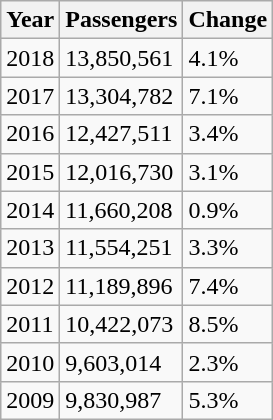<table class="wikitable">
<tr>
<th>Year</th>
<th>Passengers</th>
<th>Change</th>
</tr>
<tr>
<td>2018</td>
<td>13,850,561</td>
<td>4.1%</td>
</tr>
<tr>
<td>2017</td>
<td>13,304,782</td>
<td>7.1%</td>
</tr>
<tr>
<td>2016</td>
<td>12,427,511</td>
<td>3.4%</td>
</tr>
<tr>
<td>2015</td>
<td>12,016,730</td>
<td>3.1%</td>
</tr>
<tr>
<td>2014</td>
<td>11,660,208</td>
<td>0.9%</td>
</tr>
<tr>
<td>2013</td>
<td>11,554,251</td>
<td>3.3%</td>
</tr>
<tr>
<td>2012</td>
<td>11,189,896</td>
<td>7.4%</td>
</tr>
<tr>
<td>2011</td>
<td>10,422,073</td>
<td>8.5%</td>
</tr>
<tr>
<td>2010</td>
<td>9,603,014</td>
<td>2.3%</td>
</tr>
<tr>
<td>2009</td>
<td>9,830,987</td>
<td>5.3%</td>
</tr>
</table>
